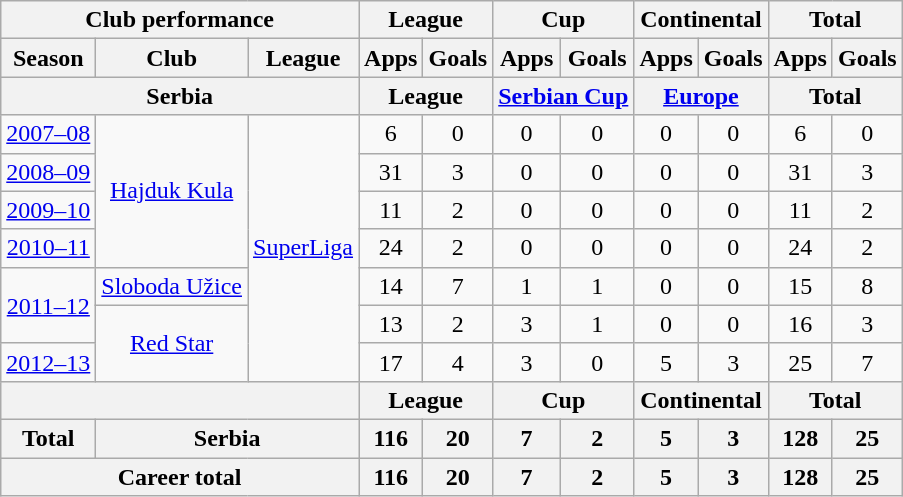<table class="wikitable" style="text-align:center">
<tr>
<th colspan=3>Club performance</th>
<th colspan=2>League</th>
<th colspan=2>Cup</th>
<th colspan=2>Continental</th>
<th colspan=2>Total</th>
</tr>
<tr>
<th>Season</th>
<th>Club</th>
<th>League</th>
<th>Apps</th>
<th>Goals</th>
<th>Apps</th>
<th>Goals</th>
<th>Apps</th>
<th>Goals</th>
<th>Apps</th>
<th>Goals</th>
</tr>
<tr>
<th colspan=3>Serbia</th>
<th colspan=2>League</th>
<th colspan=2><a href='#'>Serbian Cup</a></th>
<th colspan=2><a href='#'>Europe</a></th>
<th colspan=2>Total</th>
</tr>
<tr>
<td><a href='#'>2007–08</a></td>
<td rowspan="4"><a href='#'>Hajduk Kula</a></td>
<td rowspan="7"><a href='#'>SuperLiga</a></td>
<td>6</td>
<td>0</td>
<td>0</td>
<td>0</td>
<td>0</td>
<td>0</td>
<td>6</td>
<td>0</td>
</tr>
<tr>
<td><a href='#'>2008–09</a></td>
<td>31</td>
<td>3</td>
<td>0</td>
<td>0</td>
<td>0</td>
<td>0</td>
<td>31</td>
<td>3</td>
</tr>
<tr>
<td><a href='#'>2009–10</a></td>
<td>11</td>
<td>2</td>
<td>0</td>
<td>0</td>
<td>0</td>
<td>0</td>
<td>11</td>
<td>2</td>
</tr>
<tr>
<td><a href='#'>2010–11</a></td>
<td>24</td>
<td>2</td>
<td>0</td>
<td>0</td>
<td>0</td>
<td>0</td>
<td>24</td>
<td>2</td>
</tr>
<tr>
<td rowspan="2"><a href='#'>2011–12</a></td>
<td><a href='#'>Sloboda Užice</a></td>
<td>14</td>
<td>7</td>
<td>1</td>
<td>1</td>
<td>0</td>
<td>0</td>
<td>15</td>
<td>8</td>
</tr>
<tr>
<td rowspan=2><a href='#'>Red Star</a></td>
<td>13</td>
<td>2</td>
<td>3</td>
<td>1</td>
<td>0</td>
<td>0</td>
<td>16</td>
<td>3</td>
</tr>
<tr>
<td><a href='#'>2012–13</a></td>
<td>17</td>
<td>4</td>
<td>3</td>
<td>0</td>
<td>5</td>
<td>3</td>
<td>25</td>
<td>7</td>
</tr>
<tr>
<th colspan=3></th>
<th colspan=2>League</th>
<th colspan=2>Cup</th>
<th colspan=2>Continental</th>
<th colspan=2>Total</th>
</tr>
<tr>
<th rowspan=1>Total</th>
<th colspan=2>Serbia</th>
<th>116</th>
<th>20</th>
<th>7</th>
<th>2</th>
<th>5</th>
<th>3</th>
<th>128</th>
<th>25</th>
</tr>
<tr>
<th colspan=3>Career total</th>
<th>116</th>
<th>20</th>
<th>7</th>
<th>2</th>
<th>5</th>
<th>3</th>
<th>128</th>
<th>25</th>
</tr>
</table>
